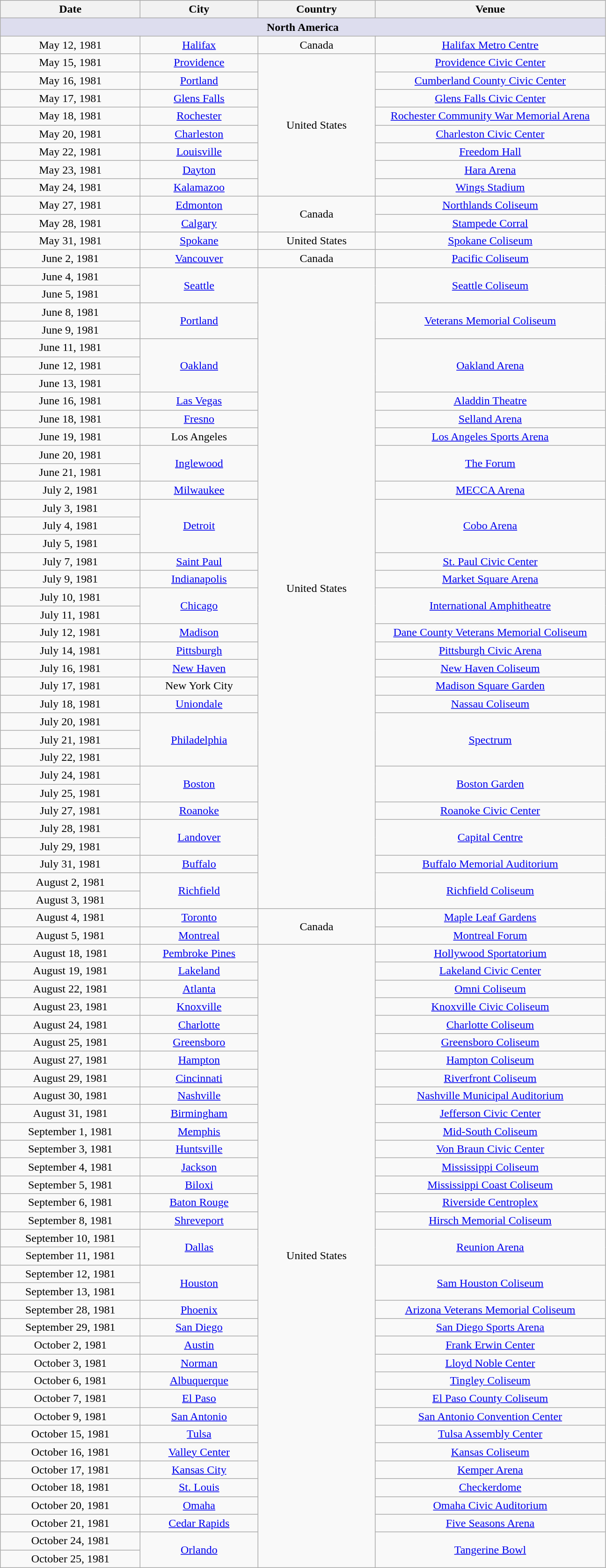<table class="wikitable plainrowheaders" style="text-align:center;">
<tr>
<th scope="col" style="width:12em;">Date</th>
<th scope="col" style="width:10em;">City</th>
<th scope="col" style="width:10em;">Country</th>
<th scope="col" style="width:20em;">Venue</th>
</tr>
<tr>
<th style="background:#dde;" colspan="4">North America</th>
</tr>
<tr>
<td>May 12, 1981</td>
<td><a href='#'>Halifax</a></td>
<td>Canada</td>
<td><a href='#'>Halifax Metro Centre</a></td>
</tr>
<tr>
<td>May 15, 1981</td>
<td><a href='#'>Providence</a></td>
<td rowspan="8">United States</td>
<td><a href='#'>Providence Civic Center</a></td>
</tr>
<tr>
<td>May 16, 1981</td>
<td><a href='#'>Portland</a></td>
<td><a href='#'>Cumberland County Civic Center</a></td>
</tr>
<tr>
<td>May 17, 1981</td>
<td><a href='#'>Glens Falls</a></td>
<td><a href='#'>Glens Falls Civic Center</a></td>
</tr>
<tr>
<td>May 18, 1981</td>
<td><a href='#'>Rochester</a></td>
<td><a href='#'>Rochester Community War Memorial Arena</a></td>
</tr>
<tr>
<td>May 20, 1981</td>
<td><a href='#'>Charleston</a></td>
<td><a href='#'>Charleston Civic Center</a></td>
</tr>
<tr>
<td>May 22, 1981</td>
<td><a href='#'>Louisville</a></td>
<td><a href='#'>Freedom Hall</a></td>
</tr>
<tr>
<td>May 23, 1981</td>
<td><a href='#'>Dayton</a></td>
<td><a href='#'>Hara Arena</a></td>
</tr>
<tr>
<td>May 24, 1981</td>
<td><a href='#'>Kalamazoo</a></td>
<td><a href='#'>Wings Stadium</a></td>
</tr>
<tr>
<td>May 27, 1981</td>
<td><a href='#'>Edmonton</a></td>
<td rowspan="2">Canada</td>
<td><a href='#'>Northlands Coliseum</a></td>
</tr>
<tr>
<td>May 28, 1981</td>
<td><a href='#'>Calgary</a></td>
<td><a href='#'>Stampede Corral</a></td>
</tr>
<tr>
<td>May 31, 1981</td>
<td><a href='#'>Spokane</a></td>
<td>United States</td>
<td><a href='#'>Spokane Coliseum</a></td>
</tr>
<tr>
<td>June 2, 1981</td>
<td><a href='#'>Vancouver</a></td>
<td>Canada</td>
<td><a href='#'>Pacific Coliseum</a></td>
</tr>
<tr>
<td>June 4, 1981</td>
<td rowspan="2"><a href='#'>Seattle</a></td>
<td rowspan="36">United States</td>
<td rowspan="2"><a href='#'>Seattle Coliseum</a></td>
</tr>
<tr>
<td>June 5, 1981</td>
</tr>
<tr>
<td>June 8, 1981</td>
<td rowspan="2"><a href='#'>Portland</a></td>
<td rowspan="2"><a href='#'>Veterans Memorial Coliseum</a></td>
</tr>
<tr>
<td>June 9, 1981</td>
</tr>
<tr>
<td>June 11, 1981</td>
<td rowspan="3"><a href='#'>Oakland</a></td>
<td rowspan="3"><a href='#'>Oakland Arena</a></td>
</tr>
<tr>
<td>June 12, 1981</td>
</tr>
<tr>
<td>June 13, 1981</td>
</tr>
<tr>
<td>June 16, 1981</td>
<td><a href='#'>Las Vegas</a></td>
<td><a href='#'>Aladdin Theatre</a></td>
</tr>
<tr>
<td>June 18, 1981</td>
<td><a href='#'>Fresno</a></td>
<td><a href='#'>Selland Arena</a></td>
</tr>
<tr>
<td>June 19, 1981</td>
<td>Los Angeles</td>
<td><a href='#'>Los Angeles Sports Arena</a></td>
</tr>
<tr>
<td>June 20, 1981</td>
<td rowspan="2"><a href='#'>Inglewood</a></td>
<td rowspan="2"><a href='#'>The Forum</a></td>
</tr>
<tr>
<td>June 21, 1981</td>
</tr>
<tr>
<td>July 2, 1981</td>
<td><a href='#'>Milwaukee</a></td>
<td><a href='#'>MECCA Arena</a></td>
</tr>
<tr>
<td>July 3, 1981</td>
<td rowspan="3"><a href='#'>Detroit</a></td>
<td rowspan="3"><a href='#'>Cobo Arena</a></td>
</tr>
<tr>
<td>July 4, 1981</td>
</tr>
<tr>
<td>July 5, 1981</td>
</tr>
<tr>
<td>July 7, 1981</td>
<td><a href='#'>Saint Paul</a></td>
<td><a href='#'>St. Paul Civic Center</a></td>
</tr>
<tr>
<td>July 9, 1981</td>
<td><a href='#'>Indianapolis</a></td>
<td><a href='#'>Market Square Arena</a></td>
</tr>
<tr>
<td>July 10, 1981</td>
<td rowspan="2"><a href='#'>Chicago</a></td>
<td rowspan="2"><a href='#'>International Amphitheatre</a></td>
</tr>
<tr>
<td>July 11, 1981</td>
</tr>
<tr>
<td>July 12, 1981</td>
<td><a href='#'>Madison</a></td>
<td><a href='#'>Dane County Veterans Memorial Coliseum</a></td>
</tr>
<tr>
<td>July 14, 1981</td>
<td><a href='#'>Pittsburgh</a></td>
<td><a href='#'>Pittsburgh Civic Arena</a></td>
</tr>
<tr>
<td>July 16, 1981</td>
<td><a href='#'>New Haven</a></td>
<td><a href='#'>New Haven Coliseum</a></td>
</tr>
<tr>
<td>July 17, 1981</td>
<td>New York City</td>
<td><a href='#'>Madison Square Garden</a></td>
</tr>
<tr>
<td>July 18, 1981</td>
<td><a href='#'>Uniondale</a></td>
<td><a href='#'>Nassau Coliseum</a></td>
</tr>
<tr>
<td>July 20, 1981</td>
<td rowspan="3"><a href='#'>Philadelphia</a></td>
<td rowspan="3"><a href='#'>Spectrum</a></td>
</tr>
<tr>
<td>July 21, 1981</td>
</tr>
<tr>
<td>July 22, 1981</td>
</tr>
<tr>
<td>July 24, 1981</td>
<td rowspan="2"><a href='#'>Boston</a></td>
<td rowspan="2"><a href='#'>Boston Garden</a></td>
</tr>
<tr>
<td>July 25, 1981</td>
</tr>
<tr>
<td>July 27, 1981</td>
<td><a href='#'>Roanoke</a></td>
<td><a href='#'>Roanoke Civic Center</a></td>
</tr>
<tr>
<td>July 28, 1981</td>
<td rowspan="2"><a href='#'>Landover</a></td>
<td rowspan="2"><a href='#'>Capital Centre</a></td>
</tr>
<tr>
<td>July 29, 1981</td>
</tr>
<tr>
<td>July 31, 1981</td>
<td><a href='#'>Buffalo</a></td>
<td><a href='#'>Buffalo Memorial Auditorium</a></td>
</tr>
<tr>
<td>August 2, 1981</td>
<td rowspan="2"><a href='#'>Richfield</a></td>
<td rowspan="2"><a href='#'>Richfield Coliseum</a></td>
</tr>
<tr>
<td>August 3, 1981</td>
</tr>
<tr>
<td>August 4, 1981</td>
<td><a href='#'>Toronto</a></td>
<td rowspan="2">Canada</td>
<td><a href='#'>Maple Leaf Gardens</a></td>
</tr>
<tr>
<td>August 5, 1981</td>
<td><a href='#'>Montreal</a></td>
<td><a href='#'>Montreal Forum</a></td>
</tr>
<tr>
<td>August 18, 1981</td>
<td><a href='#'>Pembroke Pines</a></td>
<td rowspan="35">United States</td>
<td><a href='#'>Hollywood Sportatorium</a></td>
</tr>
<tr>
<td>August 19, 1981</td>
<td><a href='#'>Lakeland</a></td>
<td><a href='#'>Lakeland Civic Center</a></td>
</tr>
<tr>
<td>August 22, 1981</td>
<td><a href='#'>Atlanta</a></td>
<td><a href='#'>Omni Coliseum</a></td>
</tr>
<tr>
<td>August 23, 1981</td>
<td><a href='#'>Knoxville</a></td>
<td><a href='#'>Knoxville Civic Coliseum</a></td>
</tr>
<tr>
<td>August 24, 1981</td>
<td><a href='#'>Charlotte</a></td>
<td><a href='#'>Charlotte Coliseum</a></td>
</tr>
<tr>
<td>August 25, 1981</td>
<td><a href='#'>Greensboro</a></td>
<td><a href='#'>Greensboro Coliseum</a></td>
</tr>
<tr>
<td>August 27, 1981</td>
<td><a href='#'>Hampton</a></td>
<td><a href='#'>Hampton Coliseum</a></td>
</tr>
<tr>
<td>August 29, 1981</td>
<td><a href='#'>Cincinnati</a></td>
<td><a href='#'>Riverfront Coliseum</a></td>
</tr>
<tr>
<td>August 30, 1981</td>
<td><a href='#'>Nashville</a></td>
<td><a href='#'>Nashville Municipal Auditorium</a></td>
</tr>
<tr>
<td>August 31, 1981</td>
<td><a href='#'>Birmingham</a></td>
<td><a href='#'>Jefferson Civic Center</a></td>
</tr>
<tr>
<td>September 1, 1981</td>
<td><a href='#'>Memphis</a></td>
<td><a href='#'>Mid-South Coliseum</a></td>
</tr>
<tr>
<td>September 3, 1981</td>
<td><a href='#'>Huntsville</a></td>
<td><a href='#'>Von Braun Civic Center</a></td>
</tr>
<tr>
<td>September 4, 1981</td>
<td><a href='#'>Jackson</a></td>
<td><a href='#'>Mississippi Coliseum</a></td>
</tr>
<tr>
<td>September 5, 1981</td>
<td><a href='#'>Biloxi</a></td>
<td><a href='#'>Mississippi Coast Coliseum</a></td>
</tr>
<tr>
<td>September 6, 1981</td>
<td><a href='#'>Baton Rouge</a></td>
<td><a href='#'>Riverside Centroplex</a></td>
</tr>
<tr>
<td>September 8, 1981</td>
<td><a href='#'>Shreveport</a></td>
<td><a href='#'>Hirsch Memorial Coliseum</a></td>
</tr>
<tr>
<td>September 10, 1981</td>
<td rowspan="2"><a href='#'>Dallas</a></td>
<td rowspan="2"><a href='#'>Reunion Arena</a></td>
</tr>
<tr>
<td>September 11, 1981</td>
</tr>
<tr>
<td>September 12, 1981</td>
<td rowspan="2"><a href='#'>Houston</a></td>
<td rowspan="2"><a href='#'>Sam Houston Coliseum</a></td>
</tr>
<tr>
<td>September 13, 1981</td>
</tr>
<tr>
<td>September 28, 1981</td>
<td><a href='#'>Phoenix</a></td>
<td><a href='#'>Arizona Veterans Memorial Coliseum</a></td>
</tr>
<tr>
<td>September 29, 1981</td>
<td><a href='#'>San Diego</a></td>
<td><a href='#'>San Diego Sports Arena</a></td>
</tr>
<tr>
<td>October 2, 1981</td>
<td><a href='#'>Austin</a></td>
<td><a href='#'>Frank Erwin Center</a></td>
</tr>
<tr>
<td>October 3, 1981</td>
<td><a href='#'>Norman</a></td>
<td><a href='#'>Lloyd Noble Center</a></td>
</tr>
<tr>
<td>October 6, 1981</td>
<td><a href='#'>Albuquerque</a></td>
<td><a href='#'>Tingley Coliseum</a></td>
</tr>
<tr>
<td>October 7, 1981</td>
<td><a href='#'>El Paso</a></td>
<td><a href='#'>El Paso County Coliseum</a></td>
</tr>
<tr>
<td>October 9, 1981</td>
<td><a href='#'>San Antonio</a></td>
<td><a href='#'>San Antonio Convention Center</a></td>
</tr>
<tr>
<td>October 15, 1981</td>
<td><a href='#'>Tulsa</a></td>
<td><a href='#'>Tulsa Assembly Center</a></td>
</tr>
<tr>
<td>October 16, 1981</td>
<td><a href='#'>Valley Center</a></td>
<td><a href='#'>Kansas Coliseum</a></td>
</tr>
<tr>
<td>October 17, 1981</td>
<td><a href='#'>Kansas City</a></td>
<td><a href='#'>Kemper Arena</a></td>
</tr>
<tr>
<td>October 18, 1981</td>
<td><a href='#'>St. Louis</a></td>
<td><a href='#'>Checkerdome</a></td>
</tr>
<tr>
<td>October 20, 1981</td>
<td><a href='#'>Omaha</a></td>
<td><a href='#'>Omaha Civic Auditorium</a></td>
</tr>
<tr>
<td>October 21, 1981</td>
<td><a href='#'>Cedar Rapids</a></td>
<td><a href='#'>Five Seasons Arena</a></td>
</tr>
<tr>
<td>October 24, 1981</td>
<td rowspan="2"><a href='#'>Orlando</a></td>
<td rowspan="2"><a href='#'>Tangerine Bowl</a></td>
</tr>
<tr>
<td>October 25, 1981</td>
</tr>
</table>
